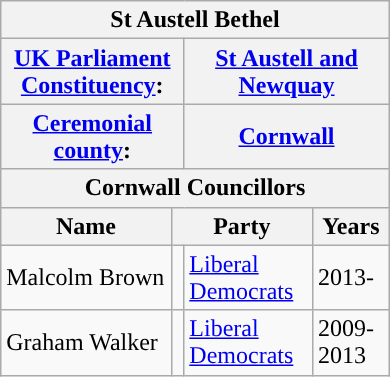<table class="wikitable vcard" border="1" cellpadding="2" cellspacing="0" align="right" width="260" style="margin-left:0.5em;">
<tr>
<th class="fn org" colspan=4 align=center bgcolor="#ff9999"><strong>St Austell Bethel</strong></th>
</tr>
<tr class="note">
<th colspan=2><a href='#'>UK Parliament Constituency</a>:</th>
<th colspan=2><a href='#'>St Austell and Newquay</a></th>
</tr>
<tr class="note">
<th colspan=2><a href='#'>Ceremonial county</a>:</th>
<th colspan=2><a href='#'>Cornwall</a></th>
</tr>
<tr>
<th colspan=4 align=center bgcolor="#ff9999">Cornwall Councillors</th>
</tr>
<tr>
<th>Name</th>
<th colspan=2>Party</th>
<th>Years</th>
</tr>
<tr>
<td>Malcolm Brown</td>
<td style="background-color: "></td>
<td><a href='#'>Liberal Democrats</a></td>
<td>2013-</td>
</tr>
<tr>
<td>Graham Walker</td>
<td style="background-color: "></td>
<td><a href='#'>Liberal Democrats</a></td>
<td>2009-2013</td>
</tr>
</table>
